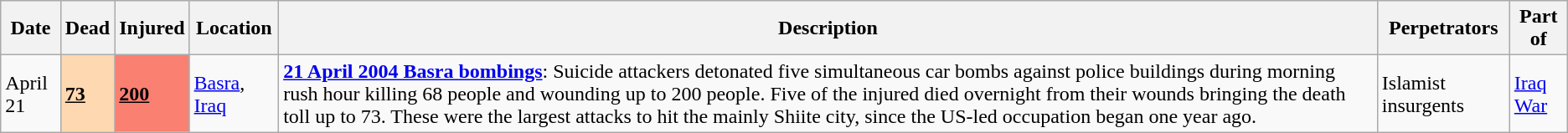<table class="wikitable" id="terrorIncidents2004Apr">
<tr>
<th>Date</th>
<th>Dead</th>
<th>Injured</th>
<th>Location</th>
<th>Description</th>
<th>Perpetrators</th>
<th>Part of</th>
</tr>
<tr>
<td>April 21</td>
<td style="background:#FED8B1;align="right"><u><strong>73</strong></u></td>
<td style="background:#FA8072;align="right"><u><strong>200</strong></u></td>
<td><a href='#'>Basra</a>, <a href='#'>Iraq</a></td>
<td><strong><a href='#'>21 April 2004 Basra bombings</a></strong>: Suicide attackers detonated five simultaneous car bombs against police buildings during morning rush hour killing 68 people and wounding up to 200 people. Five of the injured died overnight from their wounds bringing the death toll up to 73. These were the largest attacks to hit the mainly Shiite city, since the US-led occupation began one year ago.</td>
<td>Islamist insurgents</td>
<td><a href='#'>Iraq War</a></td>
</tr>
</table>
